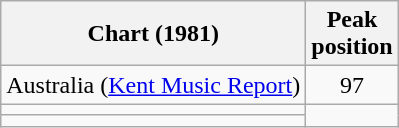<table class="wikitable sortable plainrowheaders">
<tr>
<th>Chart (1981)</th>
<th>Peak<br>position</th>
</tr>
<tr>
<td>Australia (<a href='#'>Kent Music Report</a>)</td>
<td style="text-align:center;">97</td>
</tr>
<tr>
<td></td>
</tr>
<tr>
<td></td>
</tr>
</table>
